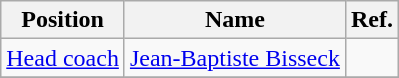<table class="wikitable">
<tr>
<th>Position</th>
<th>Name</th>
<th>Ref.</th>
</tr>
<tr>
<td><a href='#'>Head coach</a></td>
<td> <a href='#'>Jean-Baptiste Bisseck</a></td>
<td></td>
</tr>
<tr>
</tr>
</table>
